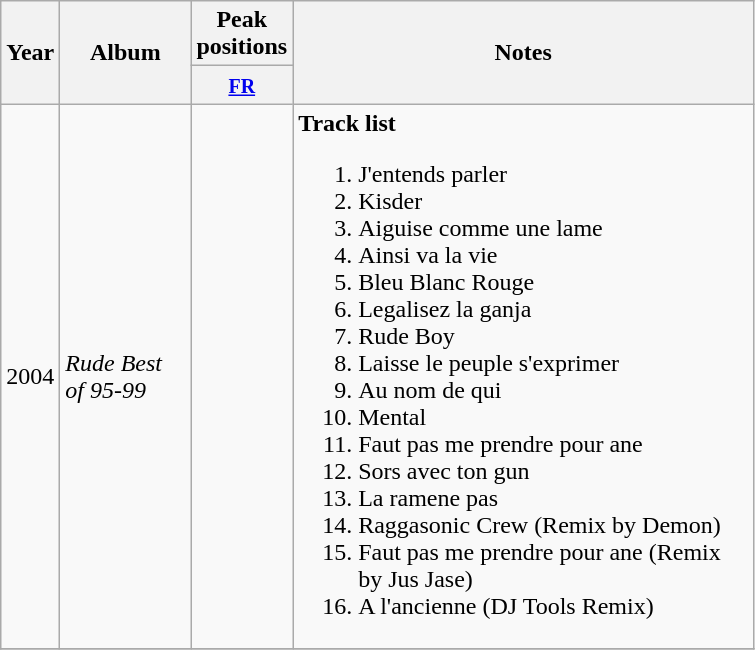<table class="wikitable">
<tr>
<th align="center" rowspan="2" width="10">Year</th>
<th align="center" rowspan="2" width="80">Album</th>
<th align="center" colspan="1">Peak <br>positions</th>
<th align="center" rowspan="2" width="300">Notes</th>
</tr>
<tr>
<th width="20"><small><a href='#'>FR</a></small><br></th>
</tr>
<tr>
<td align="center" rowspan="1">2004</td>
<td><em>Rude Best of 95-99</em></td>
<td align="center"></td>
<td><strong>Track list</strong><br><ol><li>J'entends parler</li><li>Kisder</li><li>Aiguise comme une lame</li><li>Ainsi va la vie</li><li>Bleu Blanc Rouge</li><li>Legalisez la ganja</li><li>Rude Boy</li><li>Laisse le peuple s'exprimer</li><li>Au nom de qui</li><li>Mental</li><li>Faut pas me prendre pour ane</li><li>Sors avec ton gun</li><li>La ramene pas</li><li>Raggasonic Crew (Remix by Demon)</li><li>Faut pas me prendre pour ane (Remix by Jus Jase)</li><li>A l'ancienne (DJ Tools Remix)</li></ol></td>
</tr>
<tr>
</tr>
</table>
